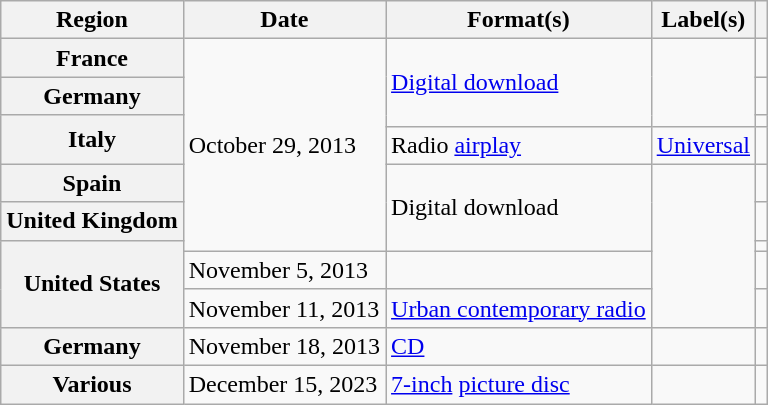<table class="wikitable plainrowheaders">
<tr>
<th scope="col">Region</th>
<th scope="col">Date</th>
<th scope="col">Format(s)</th>
<th scope="col">Label(s)</th>
<th scope="col"></th>
</tr>
<tr>
<th scope="row">France</th>
<td rowspan="7">October 29, 2013</td>
<td rowspan="3"><a href='#'>Digital download</a></td>
<td rowspan="3"></td>
<td align="center"></td>
</tr>
<tr>
<th scope="row">Germany</th>
<td align="center"></td>
</tr>
<tr>
<th rowspan="2" scope="row">Italy</th>
<td align="center"></td>
</tr>
<tr>
<td>Radio <a href='#'>airplay</a></td>
<td><a href='#'>Universal</a></td>
<td align="center"></td>
</tr>
<tr>
<th scope="row">Spain</th>
<td rowspan="3">Digital download</td>
<td rowspan="5"></td>
<td align="center"></td>
</tr>
<tr>
<th scope="row">United Kingdom</th>
<td align="center"></td>
</tr>
<tr>
<th rowspan="3" scope="row">United States</th>
<td align="center"></td>
</tr>
<tr>
<td>November 5, 2013</td>
<td></td>
<td align="center"></td>
</tr>
<tr>
<td>November 11, 2013</td>
<td><a href='#'>Urban contemporary radio</a></td>
<td align="center"></td>
</tr>
<tr>
<th scope="row">Germany</th>
<td>November 18, 2013</td>
<td><a href='#'>CD</a></td>
<td></td>
<td align="center"></td>
</tr>
<tr>
<th scope="row">Various</th>
<td>December 15, 2023</td>
<td><a href='#'>7-inch</a> <a href='#'>picture disc</a></td>
<td></td>
<td align="center"></td>
</tr>
</table>
